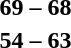<table style="text-align:center">
<tr>
<th width=200></th>
<th width=100></th>
<th width=200></th>
</tr>
<tr>
<td align=right><strong></strong></td>
<td><strong>69 – 68</strong></td>
<td align=left></td>
</tr>
<tr>
<td align=right></td>
<td><strong>54 – 63</strong></td>
<td align=left><strong></strong></td>
</tr>
</table>
